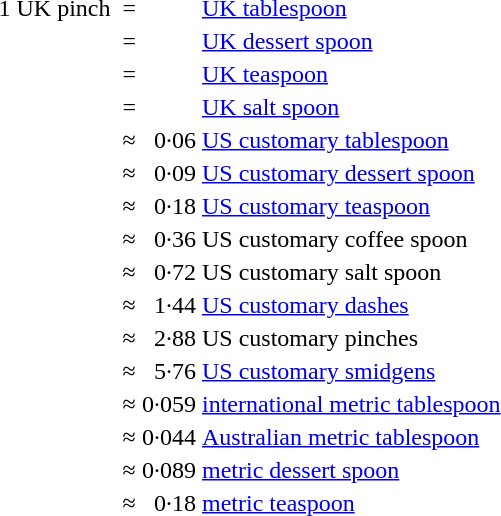<table>
<tr>
<td>1 UK pinch </td>
<td>=</td>
<td align=right></td>
<td><a href='#'>UK tablespoon</a></td>
</tr>
<tr>
<td></td>
<td>=</td>
<td align=right></td>
<td><a href='#'>UK dessert spoon</a></td>
</tr>
<tr>
<td></td>
<td>=</td>
<td align=right></td>
<td><a href='#'>UK teaspoon</a></td>
</tr>
<tr>
<td></td>
<td>=</td>
<td align=right></td>
<td><a href='#'>UK salt spoon</a></td>
</tr>
<tr>
<td></td>
<td>≈</td>
<td align=right>0·06</td>
<td><a href='#'>US customary tablespoon</a></td>
</tr>
<tr>
<td></td>
<td>≈</td>
<td align=right>0·09</td>
<td><a href='#'>US customary dessert spoon</a></td>
</tr>
<tr>
<td></td>
<td>≈</td>
<td align=right>0·18</td>
<td><a href='#'>US customary teaspoon</a></td>
</tr>
<tr>
<td></td>
<td>≈</td>
<td align=right>0·36</td>
<td>US customary coffee spoon</td>
</tr>
<tr>
<td></td>
<td>≈</td>
<td align=right>0·72</td>
<td>US customary salt spoon</td>
</tr>
<tr>
<td></td>
<td>≈</td>
<td align=right>1·44</td>
<td><a href='#'>US customary dashes</a></td>
</tr>
<tr>
<td></td>
<td>≈</td>
<td align=right>2·88</td>
<td>US customary pinches</td>
</tr>
<tr>
<td></td>
<td>≈</td>
<td align=right>5·76</td>
<td><a href='#'>US customary smidgens</a></td>
</tr>
<tr>
<td></td>
<td>≈</td>
<td align=right>0·059</td>
<td><a href='#'>international metric tablespoon</a></td>
</tr>
<tr>
<td></td>
<td>≈</td>
<td align=right>0·044</td>
<td><a href='#'>Australian metric tablespoon</a></td>
</tr>
<tr>
<td></td>
<td>≈</td>
<td align=right>0·089</td>
<td><a href='#'>metric dessert spoon</a></td>
</tr>
<tr>
<td></td>
<td>≈</td>
<td align=right>0·18</td>
<td><a href='#'>metric teaspoon</a></td>
</tr>
</table>
